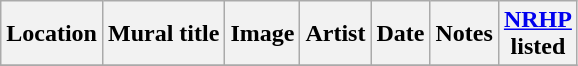<table class="wikitable sortable">
<tr>
<th>Location</th>
<th>Mural title</th>
<th>Image</th>
<th>Artist</th>
<th>Date</th>
<th>Notes</th>
<th><a href='#'>NRHP</a><br>listed</th>
</tr>
<tr>
</tr>
</table>
